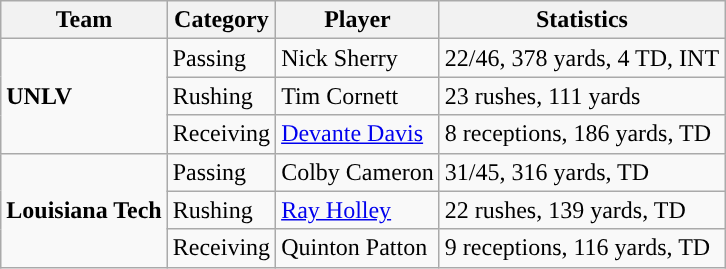<table class="wikitable" style="float: left;">
<tr>
<th>Team</th>
<th>Category</th>
<th>Player</th>
<th>Statistics</th>
</tr>
<tr>
<td rowspan=3><strong>UNLV</strong></td>
<td>Passing</td>
<td>Nick Sherry</td>
<td>22/46, 378 yards, 4 TD, INT</td>
</tr>
<tr>
<td>Rushing</td>
<td>Tim Cornett</td>
<td>23 rushes, 111 yards</td>
</tr>
<tr>
<td>Receiving</td>
<td><a href='#'>Devante Davis</a></td>
<td>8 receptions, 186 yards, TD</td>
</tr>
<tr>
<td rowspan=3><strong>Louisiana Tech</strong></td>
<td>Passing</td>
<td>Colby Cameron</td>
<td>31/45, 316 yards, TD</td>
</tr>
<tr>
<td>Rushing</td>
<td><a href='#'>Ray Holley</a></td>
<td>22 rushes, 139 yards, TD</td>
</tr>
<tr>
<td>Receiving</td>
<td>Quinton Patton</td>
<td>9 receptions, 116 yards, TD</td>
</tr>
</table>
